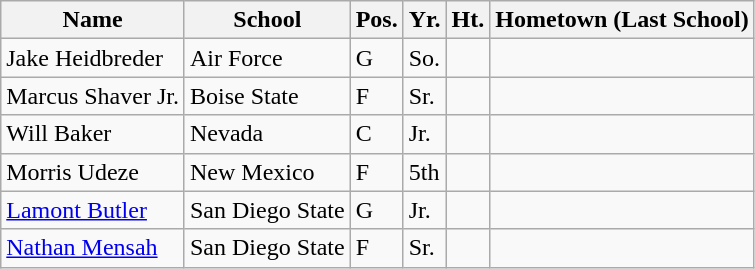<table class="wikitable">
<tr>
<th>Name</th>
<th>School</th>
<th>Pos.</th>
<th>Yr.</th>
<th>Ht.</th>
<th>Hometown (Last School)</th>
</tr>
<tr>
<td>Jake Heidbreder</td>
<td>Air Force</td>
<td>G</td>
<td>So.</td>
<td></td>
<td></td>
</tr>
<tr>
<td>Marcus Shaver Jr.</td>
<td>Boise State</td>
<td>F</td>
<td>Sr.</td>
<td></td>
<td></td>
</tr>
<tr>
<td>Will Baker</td>
<td>Nevada</td>
<td>C</td>
<td>Jr.</td>
<td></td>
<td></td>
</tr>
<tr>
<td>Morris Udeze</td>
<td>New Mexico</td>
<td>F</td>
<td>5th</td>
<td></td>
<td></td>
</tr>
<tr>
<td><a href='#'>Lamont Butler</a></td>
<td>San Diego State</td>
<td>G</td>
<td>Jr.</td>
<td></td>
<td></td>
</tr>
<tr>
<td><a href='#'>Nathan Mensah</a></td>
<td>San Diego State</td>
<td>F</td>
<td>Sr.</td>
<td></td>
<td></td>
</tr>
</table>
